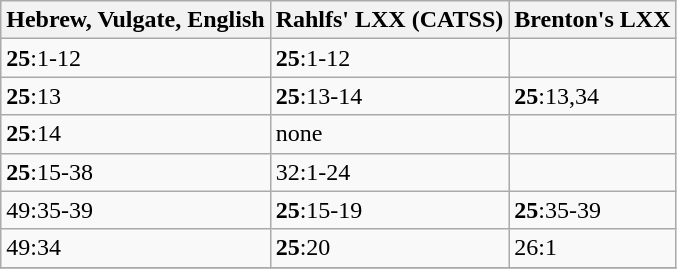<table class=wikitable>
<tr>
<th>Hebrew, Vulgate, English</th>
<th>Rahlfs' LXX (CATSS)</th>
<th>Brenton's LXX</th>
</tr>
<tr>
<td><strong>25</strong>:1-12</td>
<td><strong>25</strong>:1-12</td>
<td></td>
</tr>
<tr>
<td><strong>25</strong>:13</td>
<td><strong>25</strong>:13-14</td>
<td><strong>25</strong>:13,34</td>
</tr>
<tr>
<td><strong>25</strong>:14</td>
<td>none</td>
<td></td>
</tr>
<tr>
<td><strong>25</strong>:15-38</td>
<td>32:1-24</td>
<td></td>
</tr>
<tr>
<td>49:35-39</td>
<td><strong>25</strong>:15-19</td>
<td><strong>25</strong>:35-39</td>
</tr>
<tr>
<td>49:34</td>
<td><strong>25</strong>:20</td>
<td>26:1</td>
</tr>
<tr>
</tr>
</table>
